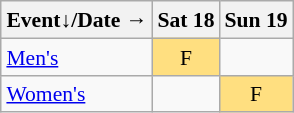<table class="wikitable" style="margin:0.5em auto; font-size:90%; line-height:1.25em;">
<tr style="text-align:center;">
<th>Event↓/Date →</th>
<th>Sat 18</th>
<th>Sun 19</th>
</tr>
<tr style="text-align:center;">
<td style="text-align:left;"><a href='#'>Men's</a></td>
<td style="background-color:#FFDF80;">F</td>
<td></td>
</tr>
<tr style="text-align:center;">
<td style="text-align:left;"><a href='#'>Women's</a></td>
<td></td>
<td style="background-color:#FFDF80;">F</td>
</tr>
</table>
